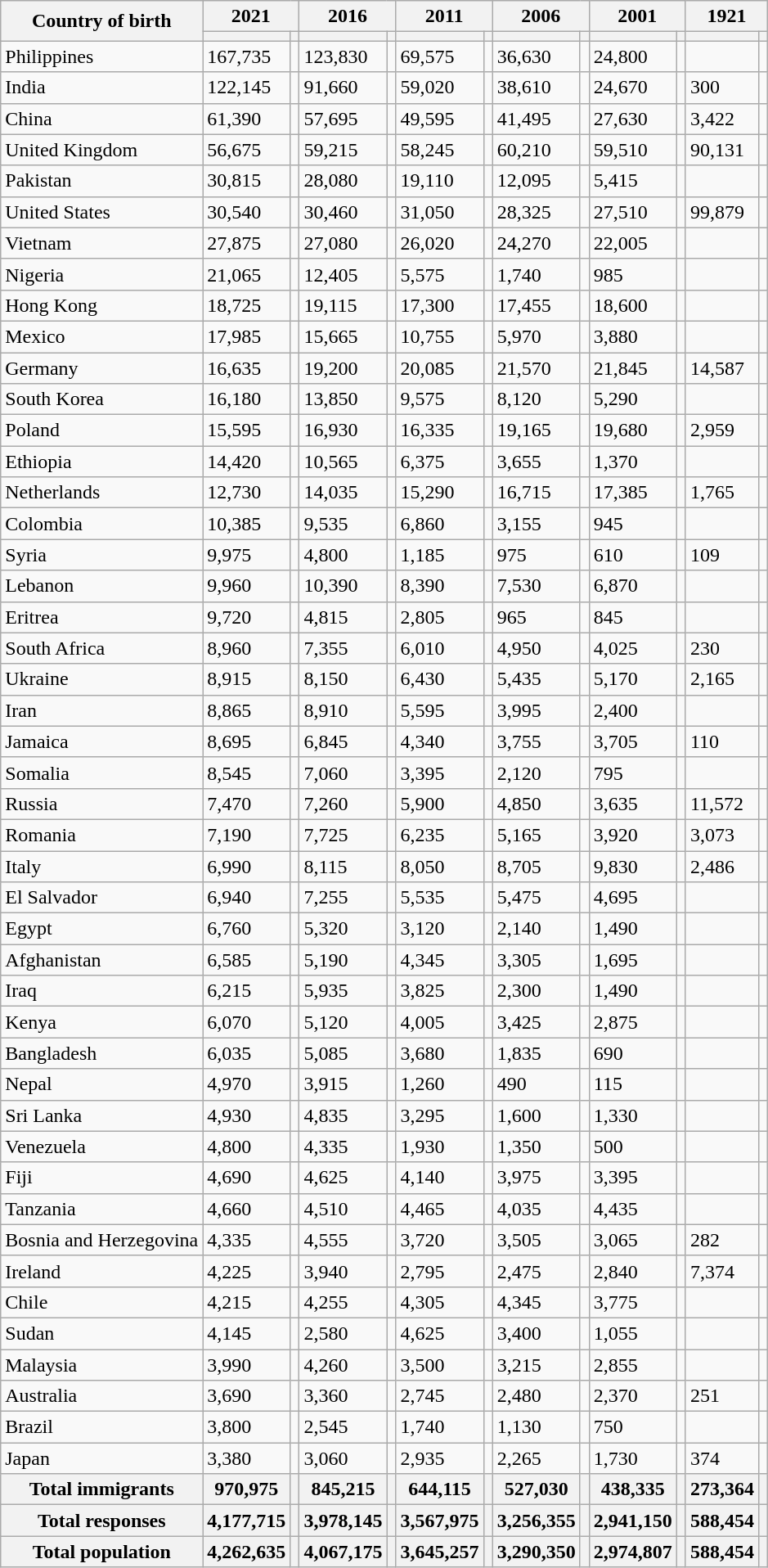<table class="wikitable sortable">
<tr>
<th rowspan="2">Country of birth</th>
<th colspan="2">2021</th>
<th colspan="2">2016</th>
<th colspan="2">2011</th>
<th colspan="2">2006</th>
<th colspan="2">2001</th>
<th colspan="2">1921</th>
</tr>
<tr>
<th><a href='#'></a></th>
<th></th>
<th></th>
<th></th>
<th></th>
<th></th>
<th></th>
<th></th>
<th></th>
<th></th>
<th></th>
<th></th>
</tr>
<tr>
<td>Philippines</td>
<td>167,735</td>
<td></td>
<td>123,830</td>
<td></td>
<td>69,575</td>
<td></td>
<td>36,630</td>
<td></td>
<td>24,800</td>
<td></td>
<td></td>
<td></td>
</tr>
<tr>
<td>India</td>
<td>122,145</td>
<td></td>
<td>91,660</td>
<td></td>
<td>59,020</td>
<td></td>
<td>38,610</td>
<td></td>
<td>24,670</td>
<td></td>
<td>300</td>
<td></td>
</tr>
<tr>
<td>China</td>
<td>61,390</td>
<td></td>
<td>57,695</td>
<td></td>
<td>49,595</td>
<td></td>
<td>41,495</td>
<td></td>
<td>27,630</td>
<td></td>
<td>3,422</td>
<td></td>
</tr>
<tr>
<td>United Kingdom</td>
<td>56,675</td>
<td></td>
<td>59,215</td>
<td></td>
<td>58,245</td>
<td></td>
<td>60,210</td>
<td></td>
<td>59,510</td>
<td></td>
<td>90,131</td>
<td></td>
</tr>
<tr>
<td>Pakistan</td>
<td>30,815</td>
<td></td>
<td>28,080</td>
<td></td>
<td>19,110</td>
<td></td>
<td>12,095</td>
<td></td>
<td>5,415</td>
<td></td>
<td></td>
<td></td>
</tr>
<tr>
<td>United States</td>
<td>30,540</td>
<td></td>
<td>30,460</td>
<td></td>
<td>31,050</td>
<td></td>
<td>28,325</td>
<td></td>
<td>27,510</td>
<td></td>
<td>99,879</td>
<td></td>
</tr>
<tr>
<td>Vietnam</td>
<td>27,875</td>
<td></td>
<td>27,080</td>
<td></td>
<td>26,020</td>
<td></td>
<td>24,270</td>
<td></td>
<td>22,005</td>
<td></td>
<td></td>
<td></td>
</tr>
<tr>
<td>Nigeria</td>
<td>21,065</td>
<td></td>
<td>12,405</td>
<td></td>
<td>5,575</td>
<td></td>
<td>1,740</td>
<td></td>
<td>985</td>
<td></td>
<td></td>
<td></td>
</tr>
<tr>
<td>Hong Kong</td>
<td>18,725</td>
<td></td>
<td>19,115</td>
<td></td>
<td>17,300</td>
<td></td>
<td>17,455</td>
<td></td>
<td>18,600</td>
<td></td>
<td></td>
<td></td>
</tr>
<tr>
<td>Mexico</td>
<td>17,985</td>
<td></td>
<td>15,665</td>
<td></td>
<td>10,755</td>
<td></td>
<td>5,970</td>
<td></td>
<td>3,880</td>
<td></td>
<td></td>
<td></td>
</tr>
<tr>
<td>Germany</td>
<td>16,635</td>
<td></td>
<td>19,200</td>
<td></td>
<td>20,085</td>
<td></td>
<td>21,570</td>
<td></td>
<td>21,845</td>
<td></td>
<td>14,587</td>
<td></td>
</tr>
<tr>
<td>South Korea</td>
<td>16,180</td>
<td></td>
<td>13,850</td>
<td></td>
<td>9,575</td>
<td></td>
<td>8,120</td>
<td></td>
<td>5,290</td>
<td></td>
<td></td>
<td></td>
</tr>
<tr>
<td>Poland</td>
<td>15,595</td>
<td></td>
<td>16,930</td>
<td></td>
<td>16,335</td>
<td></td>
<td>19,165</td>
<td></td>
<td>19,680</td>
<td></td>
<td>2,959</td>
<td></td>
</tr>
<tr>
<td>Ethiopia</td>
<td>14,420</td>
<td></td>
<td>10,565</td>
<td></td>
<td>6,375</td>
<td></td>
<td>3,655</td>
<td></td>
<td>1,370</td>
<td></td>
<td></td>
<td></td>
</tr>
<tr>
<td>Netherlands</td>
<td>12,730</td>
<td></td>
<td>14,035</td>
<td></td>
<td>15,290</td>
<td></td>
<td>16,715</td>
<td></td>
<td>17,385</td>
<td></td>
<td>1,765</td>
<td></td>
</tr>
<tr>
<td>Colombia</td>
<td>10,385</td>
<td></td>
<td>9,535</td>
<td></td>
<td>6,860</td>
<td></td>
<td>3,155</td>
<td></td>
<td>945</td>
<td></td>
<td></td>
<td></td>
</tr>
<tr>
<td>Syria</td>
<td>9,975</td>
<td></td>
<td>4,800</td>
<td></td>
<td>1,185</td>
<td></td>
<td>975</td>
<td></td>
<td>610</td>
<td></td>
<td>109</td>
<td></td>
</tr>
<tr>
<td>Lebanon</td>
<td>9,960</td>
<td></td>
<td>10,390</td>
<td></td>
<td>8,390</td>
<td></td>
<td>7,530</td>
<td></td>
<td>6,870</td>
<td></td>
<td></td>
<td></td>
</tr>
<tr>
<td>Eritrea</td>
<td>9,720</td>
<td></td>
<td>4,815</td>
<td></td>
<td>2,805</td>
<td></td>
<td>965</td>
<td></td>
<td>845</td>
<td></td>
<td></td>
<td></td>
</tr>
<tr>
<td>South Africa</td>
<td>8,960</td>
<td></td>
<td>7,355</td>
<td></td>
<td>6,010</td>
<td></td>
<td>4,950</td>
<td></td>
<td>4,025</td>
<td></td>
<td>230</td>
<td></td>
</tr>
<tr>
<td>Ukraine</td>
<td>8,915</td>
<td></td>
<td>8,150</td>
<td></td>
<td>6,430</td>
<td></td>
<td>5,435</td>
<td></td>
<td>5,170</td>
<td></td>
<td>2,165</td>
<td></td>
</tr>
<tr>
<td>Iran</td>
<td>8,865</td>
<td></td>
<td>8,910</td>
<td></td>
<td>5,595</td>
<td></td>
<td>3,995</td>
<td></td>
<td>2,400</td>
<td></td>
<td></td>
<td></td>
</tr>
<tr>
<td>Jamaica</td>
<td>8,695</td>
<td></td>
<td>6,845</td>
<td></td>
<td>4,340</td>
<td></td>
<td>3,755</td>
<td></td>
<td>3,705</td>
<td></td>
<td>110</td>
<td></td>
</tr>
<tr>
<td>Somalia</td>
<td>8,545</td>
<td></td>
<td>7,060</td>
<td></td>
<td>3,395</td>
<td></td>
<td>2,120</td>
<td></td>
<td>795</td>
<td></td>
<td></td>
<td></td>
</tr>
<tr>
<td>Russia</td>
<td>7,470</td>
<td></td>
<td>7,260</td>
<td></td>
<td>5,900</td>
<td></td>
<td>4,850</td>
<td></td>
<td>3,635</td>
<td></td>
<td>11,572</td>
<td></td>
</tr>
<tr>
<td>Romania</td>
<td>7,190</td>
<td></td>
<td>7,725</td>
<td></td>
<td>6,235</td>
<td></td>
<td>5,165</td>
<td></td>
<td>3,920</td>
<td></td>
<td>3,073</td>
<td></td>
</tr>
<tr>
<td>Italy</td>
<td>6,990</td>
<td></td>
<td>8,115</td>
<td></td>
<td>8,050</td>
<td></td>
<td>8,705</td>
<td></td>
<td>9,830</td>
<td></td>
<td>2,486</td>
<td></td>
</tr>
<tr>
<td>El Salvador</td>
<td>6,940</td>
<td></td>
<td>7,255</td>
<td></td>
<td>5,535</td>
<td></td>
<td>5,475</td>
<td></td>
<td>4,695</td>
<td></td>
<td></td>
<td></td>
</tr>
<tr>
<td>Egypt</td>
<td>6,760</td>
<td></td>
<td>5,320</td>
<td></td>
<td>3,120</td>
<td></td>
<td>2,140</td>
<td></td>
<td>1,490</td>
<td></td>
<td></td>
<td></td>
</tr>
<tr>
<td>Afghanistan</td>
<td>6,585</td>
<td></td>
<td>5,190</td>
<td></td>
<td>4,345</td>
<td></td>
<td>3,305</td>
<td></td>
<td>1,695</td>
<td></td>
<td></td>
<td></td>
</tr>
<tr>
<td>Iraq</td>
<td>6,215</td>
<td></td>
<td>5,935</td>
<td></td>
<td>3,825</td>
<td></td>
<td>2,300</td>
<td></td>
<td>1,490</td>
<td></td>
<td></td>
<td></td>
</tr>
<tr>
<td>Kenya</td>
<td>6,070</td>
<td></td>
<td>5,120</td>
<td></td>
<td>4,005</td>
<td></td>
<td>3,425</td>
<td></td>
<td>2,875</td>
<td></td>
<td></td>
<td></td>
</tr>
<tr>
<td>Bangladesh</td>
<td>6,035</td>
<td></td>
<td>5,085</td>
<td></td>
<td>3,680</td>
<td></td>
<td>1,835</td>
<td></td>
<td>690</td>
<td></td>
<td></td>
<td></td>
</tr>
<tr>
<td>Nepal</td>
<td>4,970</td>
<td></td>
<td>3,915</td>
<td></td>
<td>1,260</td>
<td></td>
<td>490</td>
<td></td>
<td>115</td>
<td></td>
<td></td>
<td></td>
</tr>
<tr>
<td>Sri Lanka</td>
<td>4,930</td>
<td></td>
<td>4,835</td>
<td></td>
<td>3,295</td>
<td></td>
<td>1,600</td>
<td></td>
<td>1,330</td>
<td></td>
<td></td>
<td></td>
</tr>
<tr>
<td>Venezuela</td>
<td>4,800</td>
<td></td>
<td>4,335</td>
<td></td>
<td>1,930</td>
<td></td>
<td>1,350</td>
<td></td>
<td>500</td>
<td></td>
<td></td>
<td></td>
</tr>
<tr>
<td>Fiji</td>
<td>4,690</td>
<td></td>
<td>4,625</td>
<td></td>
<td>4,140</td>
<td></td>
<td>3,975</td>
<td></td>
<td>3,395</td>
<td></td>
<td></td>
<td></td>
</tr>
<tr>
<td>Tanzania</td>
<td>4,660</td>
<td></td>
<td>4,510</td>
<td></td>
<td>4,465</td>
<td></td>
<td>4,035</td>
<td></td>
<td>4,435</td>
<td></td>
<td></td>
<td></td>
</tr>
<tr>
<td>Bosnia and Herzegovina</td>
<td>4,335</td>
<td></td>
<td>4,555</td>
<td></td>
<td>3,720</td>
<td></td>
<td>3,505</td>
<td></td>
<td>3,065</td>
<td></td>
<td>282</td>
<td></td>
</tr>
<tr>
<td>Ireland</td>
<td>4,225</td>
<td></td>
<td>3,940</td>
<td></td>
<td>2,795</td>
<td></td>
<td>2,475</td>
<td></td>
<td>2,840</td>
<td></td>
<td>7,374</td>
<td></td>
</tr>
<tr>
<td>Chile</td>
<td>4,215</td>
<td></td>
<td>4,255</td>
<td></td>
<td>4,305</td>
<td></td>
<td>4,345</td>
<td></td>
<td>3,775</td>
<td></td>
<td></td>
<td></td>
</tr>
<tr>
<td>Sudan</td>
<td>4,145</td>
<td></td>
<td>2,580</td>
<td></td>
<td>4,625</td>
<td></td>
<td>3,400</td>
<td></td>
<td>1,055</td>
<td></td>
<td></td>
<td></td>
</tr>
<tr>
<td>Malaysia</td>
<td>3,990</td>
<td></td>
<td>4,260</td>
<td></td>
<td>3,500</td>
<td></td>
<td>3,215</td>
<td></td>
<td>2,855</td>
<td></td>
<td></td>
<td></td>
</tr>
<tr>
<td>Australia</td>
<td>3,690</td>
<td></td>
<td>3,360</td>
<td></td>
<td>2,745</td>
<td></td>
<td>2,480</td>
<td></td>
<td>2,370</td>
<td></td>
<td>251</td>
<td></td>
</tr>
<tr>
<td>Brazil</td>
<td>3,800</td>
<td></td>
<td>2,545</td>
<td></td>
<td>1,740</td>
<td></td>
<td>1,130</td>
<td></td>
<td>750</td>
<td></td>
<td></td>
<td></td>
</tr>
<tr>
<td>Japan</td>
<td>3,380</td>
<td></td>
<td>3,060</td>
<td></td>
<td>2,935</td>
<td></td>
<td>2,265</td>
<td></td>
<td>1,730</td>
<td></td>
<td>374</td>
<td></td>
</tr>
<tr>
<th>Total immigrants</th>
<th>970,975</th>
<th></th>
<th>845,215</th>
<th></th>
<th>644,115</th>
<th></th>
<th>527,030</th>
<th></th>
<th>438,335</th>
<th></th>
<th>273,364</th>
<th></th>
</tr>
<tr class="sortbottom">
<th>Total responses</th>
<th>4,177,715</th>
<th></th>
<th>3,978,145</th>
<th></th>
<th>3,567,975</th>
<th></th>
<th>3,256,355</th>
<th></th>
<th>2,941,150</th>
<th></th>
<th>588,454</th>
<th></th>
</tr>
<tr class="sortbottom">
<th>Total population</th>
<th>4,262,635</th>
<th></th>
<th>4,067,175</th>
<th></th>
<th>3,645,257</th>
<th></th>
<th>3,290,350</th>
<th></th>
<th>2,974,807</th>
<th></th>
<th>588,454</th>
<th></th>
</tr>
</table>
